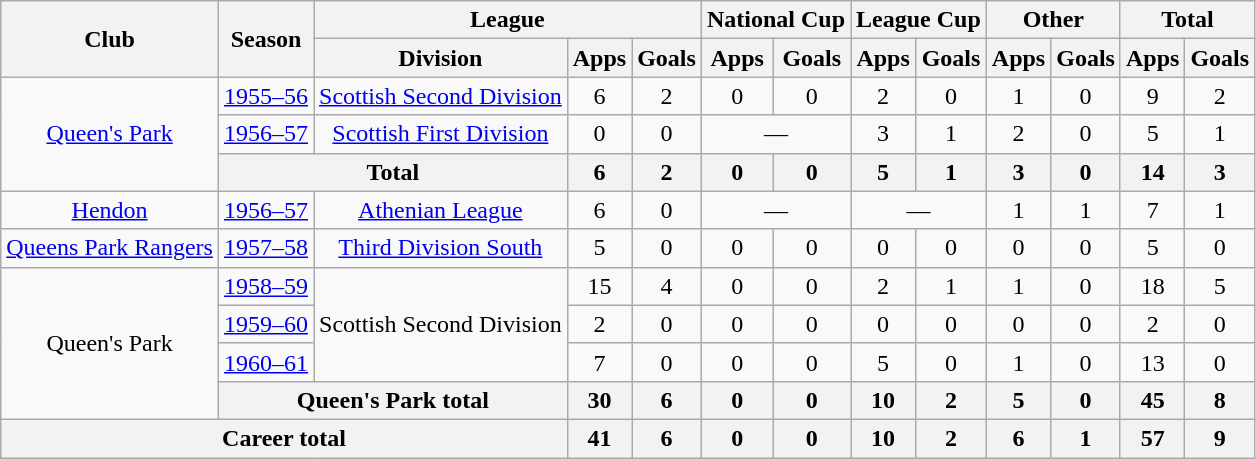<table class="wikitable" style="text-align: center">
<tr>
<th rowspan="2">Club</th>
<th rowspan="2">Season</th>
<th colspan="3">League</th>
<th colspan="2">National Cup</th>
<th colspan="2">League Cup</th>
<th colspan="2">Other</th>
<th colspan="2">Total</th>
</tr>
<tr>
<th>Division</th>
<th>Apps</th>
<th>Goals</th>
<th>Apps</th>
<th>Goals</th>
<th>Apps</th>
<th>Goals</th>
<th>Apps</th>
<th>Goals</th>
<th>Apps</th>
<th>Goals</th>
</tr>
<tr>
<td rowspan="3"><a href='#'>Queen's Park</a></td>
<td><a href='#'>1955–56</a></td>
<td><a href='#'>Scottish Second Division</a></td>
<td>6</td>
<td>2</td>
<td>0</td>
<td>0</td>
<td>2</td>
<td>0</td>
<td>1</td>
<td>0</td>
<td>9</td>
<td>2</td>
</tr>
<tr>
<td><a href='#'>1956–57</a></td>
<td><a href='#'>Scottish First Division</a></td>
<td>0</td>
<td>0</td>
<td colspan="2">―</td>
<td>3</td>
<td>1</td>
<td>2</td>
<td>0</td>
<td>5</td>
<td>1</td>
</tr>
<tr>
<th colspan="2">Total</th>
<th>6</th>
<th>2</th>
<th>0</th>
<th>0</th>
<th>5</th>
<th>1</th>
<th>3</th>
<th>0</th>
<th>14</th>
<th>3</th>
</tr>
<tr>
<td><a href='#'>Hendon</a></td>
<td><a href='#'>1956–57</a></td>
<td><a href='#'>Athenian League</a></td>
<td>6</td>
<td>0</td>
<td colspan="2">―</td>
<td colspan="2">―</td>
<td>1</td>
<td>1</td>
<td>7</td>
<td>1</td>
</tr>
<tr>
<td><a href='#'>Queens Park Rangers</a></td>
<td><a href='#'>1957–58</a></td>
<td><a href='#'>Third Division South</a></td>
<td>5</td>
<td>0</td>
<td>0</td>
<td>0</td>
<td>0</td>
<td>0</td>
<td>0</td>
<td>0</td>
<td>5</td>
<td>0</td>
</tr>
<tr>
<td rowspan="4">Queen's Park</td>
<td><a href='#'>1958–59</a></td>
<td rowspan="3">Scottish Second Division</td>
<td>15</td>
<td>4</td>
<td>0</td>
<td>0</td>
<td>2</td>
<td>1</td>
<td>1</td>
<td>0</td>
<td>18</td>
<td>5</td>
</tr>
<tr>
<td><a href='#'>1959–60</a></td>
<td>2</td>
<td>0</td>
<td>0</td>
<td>0</td>
<td>0</td>
<td>0</td>
<td>0</td>
<td>0</td>
<td>2</td>
<td>0</td>
</tr>
<tr>
<td><a href='#'>1960–61</a></td>
<td>7</td>
<td>0</td>
<td>0</td>
<td>0</td>
<td>5</td>
<td>0</td>
<td>1</td>
<td>0</td>
<td>13</td>
<td>0</td>
</tr>
<tr>
<th colspan="2">Queen's Park total</th>
<th>30</th>
<th>6</th>
<th>0</th>
<th>0</th>
<th>10</th>
<th>2</th>
<th>5</th>
<th>0</th>
<th>45</th>
<th>8</th>
</tr>
<tr>
<th colspan="3">Career total</th>
<th>41</th>
<th>6</th>
<th>0</th>
<th>0</th>
<th>10</th>
<th>2</th>
<th>6</th>
<th>1</th>
<th>57</th>
<th>9</th>
</tr>
</table>
